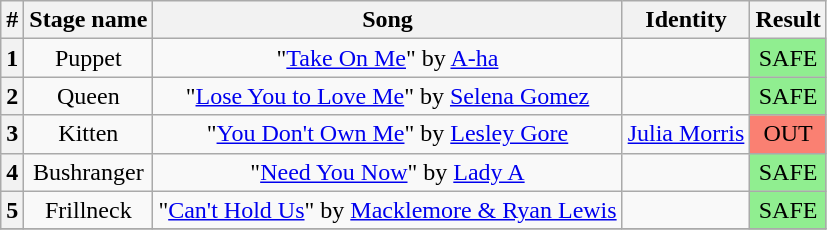<table class="wikitable plainrowheaders" style="text-align: center;">
<tr>
<th>#</th>
<th>Stage name</th>
<th>Song</th>
<th>Identity</th>
<th>Result</th>
</tr>
<tr>
<th>1</th>
<td>Puppet</td>
<td>"<a href='#'>Take On Me</a>" by  <a href='#'>A-ha</a></td>
<td></td>
<td bgcolor=lightgreen>SAFE</td>
</tr>
<tr>
<th>2</th>
<td>Queen</td>
<td>"<a href='#'>Lose You to Love Me</a>" by <a href='#'>Selena Gomez</a></td>
<td></td>
<td bgcolor=lightgreen>SAFE</td>
</tr>
<tr>
<th>3</th>
<td>Kitten</td>
<td>"<a href='#'>You Don't Own Me</a>" by <a href='#'>Lesley Gore</a></td>
<td><a href='#'>Julia Morris</a></td>
<td bgcolor=salmon>OUT</td>
</tr>
<tr>
<th>4</th>
<td>Bushranger</td>
<td>"<a href='#'>Need You Now</a>" by <a href='#'>Lady A</a></td>
<td></td>
<td bgcolor=lightgreen>SAFE</td>
</tr>
<tr>
<th>5</th>
<td>Frillneck</td>
<td>"<a href='#'>Can't Hold Us</a>" by <a href='#'>Macklemore & Ryan Lewis</a></td>
<td></td>
<td bgcolor=lightgreen>SAFE</td>
</tr>
<tr>
</tr>
</table>
